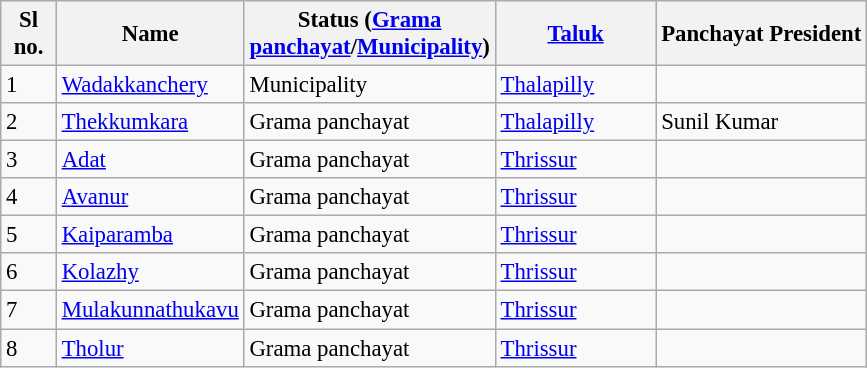<table class="wikitable sortable" style="font-size: 95%;">
<tr>
<th width="30px">Sl no.</th>
<th width="100px">Name</th>
<th width="130px">Status (<a href='#'>Grama panchayat</a>/<a href='#'>Municipality</a>)</th>
<th width="100px"><a href='#'>Taluk</a></th>
<th>Panchayat President</th>
</tr>
<tr>
<td>1</td>
<td><a href='#'>Wadakkanchery</a></td>
<td>Municipality</td>
<td><a href='#'>Thalapilly</a></td>
<td></td>
</tr>
<tr>
<td>2</td>
<td><a href='#'>Thekkumkara</a></td>
<td>Grama panchayat</td>
<td><a href='#'>Thalapilly</a></td>
<td>Sunil Kumar</td>
</tr>
<tr>
<td>3</td>
<td><a href='#'>Adat</a></td>
<td>Grama panchayat</td>
<td><a href='#'>Thrissur</a></td>
<td></td>
</tr>
<tr>
<td>4</td>
<td><a href='#'>Avanur</a></td>
<td>Grama panchayat</td>
<td><a href='#'>Thrissur</a></td>
<td></td>
</tr>
<tr>
<td>5</td>
<td><a href='#'>Kaiparamba</a></td>
<td>Grama panchayat</td>
<td><a href='#'>Thrissur</a></td>
<td></td>
</tr>
<tr>
<td>6</td>
<td><a href='#'>Kolazhy</a></td>
<td>Grama panchayat</td>
<td><a href='#'>Thrissur</a></td>
<td></td>
</tr>
<tr>
<td>7</td>
<td><a href='#'>Mulakunnathukavu</a></td>
<td>Grama panchayat</td>
<td><a href='#'>Thrissur</a></td>
<td></td>
</tr>
<tr>
<td>8</td>
<td><a href='#'>Tholur</a></td>
<td>Grama panchayat</td>
<td><a href='#'>Thrissur</a></td>
<td></td>
</tr>
</table>
